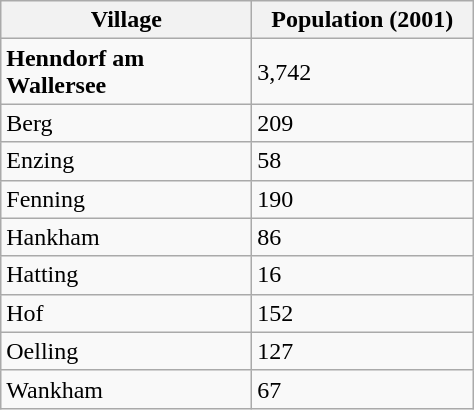<table class="wikitable sortable">
<tr>
<th width="160px">Village</th>
<th width="140px">Population (2001)</th>
</tr>
<tr>
<td><strong>Henndorf am Wallersee</strong></td>
<td><div>3,742</div></td>
</tr>
<tr>
<td>Berg</td>
<td><div>209</div></td>
</tr>
<tr>
<td>Enzing</td>
<td><div>58</div></td>
</tr>
<tr>
<td>Fenning</td>
<td><div>190</div></td>
</tr>
<tr>
<td>Hankham</td>
<td><div>86</div></td>
</tr>
<tr>
<td>Hatting</td>
<td><div>16</div></td>
</tr>
<tr>
<td>Hof</td>
<td><div>152</div></td>
</tr>
<tr>
<td>Oelling</td>
<td><div>127</div></td>
</tr>
<tr>
<td>Wankham</td>
<td><div>67</div></td>
</tr>
</table>
